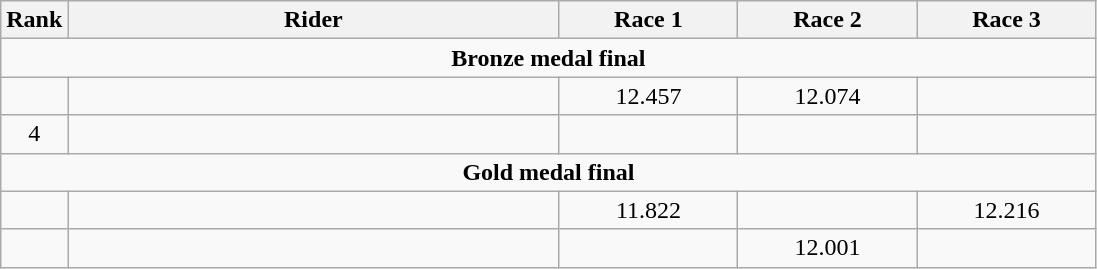<table class="wikitable" style="text-align:center;">
<tr>
<th>Rank</th>
<th style="width:20em;">Rider</th>
<th style="width:7em;">Race 1</th>
<th style="width:7em;">Race 2</th>
<th style="width:7em;">Race 3</th>
</tr>
<tr>
<td colspan=5><strong>Bronze medal final</strong></td>
</tr>
<tr>
<td></td>
<td align=left></td>
<td>12.457</td>
<td>12.074</td>
<td></td>
</tr>
<tr>
<td>4</td>
<td align=left></td>
<td></td>
<td></td>
<td></td>
</tr>
<tr>
<td colspan=5><strong>Gold medal final</strong></td>
</tr>
<tr>
<td></td>
<td align=left></td>
<td>11.822</td>
<td></td>
<td>12.216</td>
</tr>
<tr>
<td></td>
<td align=left></td>
<td></td>
<td>12.001</td>
<td></td>
</tr>
</table>
